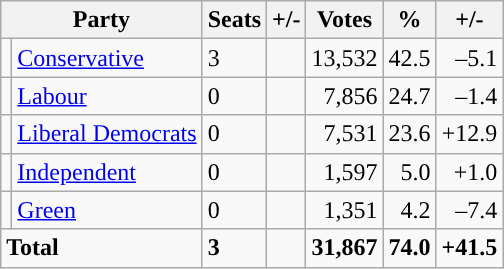<table class="wikitable sortable">
<tr>
<th colspan="2">Party</th>
<th>Seats</th>
<th>+/-</th>
<th>Votes</th>
<th>%</th>
<th>+/-</th>
</tr>
<tr>
<td style="background-color: "></td>
<td><a href='#'>Conservative</a></td>
<td>3</td>
<td></td>
<td style="text-align:right;">13,532</td>
<td style="text-align:right;">42.5</td>
<td style="text-align:right;">–5.1</td>
</tr>
<tr>
<td style="background-color: "></td>
<td><a href='#'>Labour</a></td>
<td>0</td>
<td></td>
<td style="text-align:right;">7,856</td>
<td style="text-align:right;">24.7</td>
<td style="text-align:right;">–1.4</td>
</tr>
<tr>
<td style="background-color: "></td>
<td><a href='#'>Liberal Democrats</a></td>
<td>0</td>
<td></td>
<td style="text-align:right;">7,531</td>
<td style="text-align:right;">23.6</td>
<td style="text-align:right;">+12.9</td>
</tr>
<tr>
<td style="background-color: "></td>
<td><a href='#'>Independent</a></td>
<td>0</td>
<td></td>
<td style="text-align:right;">1,597</td>
<td style="text-align:right;">5.0</td>
<td style="text-align:right;">+1.0</td>
</tr>
<tr>
<td style="background-color: "></td>
<td><a href='#'>Green</a></td>
<td>0</td>
<td></td>
<td style="text-align:right;">1,351</td>
<td style="text-align:right;">4.2</td>
<td style="text-align:right;">–7.4</td>
</tr>
<tr>
<td colspan="2"><strong>Total</strong></td>
<td><strong>3</strong></td>
<td></td>
<td style="text-align:right;"><strong>31,867</strong></td>
<td style="text-align:right;"><strong>74.0</strong></td>
<td style="text-align:right;"><strong>+41.5</strong></td>
</tr>
</table>
